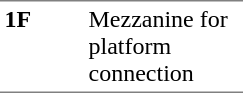<table border=0 cellspacing=0 cellpadding=3>
<tr>
<td style="border-bottom:solid 1px gray;border-top:solid 1px gray;" width=50 valign=top><strong>1F</strong></td>
<td style="border-top:solid 1px gray;border-bottom:solid 1px gray;" width=100 valign=top>Mezzanine for platform connection</td>
</tr>
</table>
